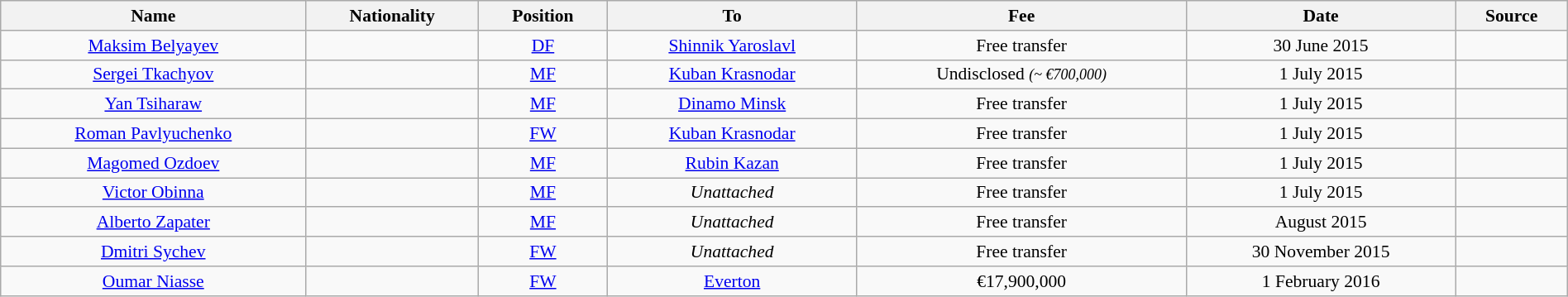<table class="wikitable" style="text-align:center; font-size:90%; width:100%;">
<tr>
<th style=text-align:center;">Name</th>
<th style=text-align:center;">Nationality</th>
<th style=text-align:center;">Position</th>
<th style=text-align:center;">To</th>
<th style=text-align:center;">Fee</th>
<th style=text-align:center;">Date</th>
<th style=text-align:center;">Source</th>
</tr>
<tr>
<td><a href='#'>Maksim Belyayev</a></td>
<td></td>
<td><a href='#'>DF</a></td>
<td><a href='#'>Shinnik Yaroslavl</a></td>
<td>Free transfer</td>
<td>30 June 2015</td>
<td></td>
</tr>
<tr>
<td><a href='#'>Sergei Tkachyov</a></td>
<td></td>
<td><a href='#'>MF</a></td>
<td><a href='#'>Kuban Krasnodar</a></td>
<td>Undisclosed <small><em>(~ €700,000)</em></small></td>
<td>1 July 2015</td>
<td></td>
</tr>
<tr>
<td><a href='#'>Yan Tsiharaw</a></td>
<td></td>
<td><a href='#'>MF</a></td>
<td> <a href='#'>Dinamo Minsk</a></td>
<td>Free transfer</td>
<td>1 July 2015</td>
<td></td>
</tr>
<tr>
<td><a href='#'>Roman Pavlyuchenko</a></td>
<td></td>
<td><a href='#'>FW</a></td>
<td><a href='#'>Kuban Krasnodar</a></td>
<td>Free transfer</td>
<td>1 July 2015</td>
<td></td>
</tr>
<tr>
<td><a href='#'>Magomed Ozdoev</a></td>
<td></td>
<td><a href='#'>MF</a></td>
<td><a href='#'>Rubin Kazan</a></td>
<td>Free transfer</td>
<td>1 July 2015</td>
<td></td>
</tr>
<tr>
<td><a href='#'>Victor Obinna</a></td>
<td></td>
<td><a href='#'>MF</a></td>
<td><em>Unattached</em></td>
<td>Free transfer</td>
<td>1 July 2015</td>
<td></td>
</tr>
<tr>
<td><a href='#'>Alberto Zapater</a></td>
<td></td>
<td><a href='#'>MF</a></td>
<td><em>Unattached</em></td>
<td>Free transfer</td>
<td>August 2015</td>
<td></td>
</tr>
<tr>
<td><a href='#'>Dmitri Sychev</a></td>
<td></td>
<td><a href='#'>FW</a></td>
<td><em>Unattached</em></td>
<td>Free transfer</td>
<td>30 November 2015</td>
<td></td>
</tr>
<tr>
<td><a href='#'>Oumar Niasse</a></td>
<td></td>
<td><a href='#'>FW</a></td>
<td> <a href='#'>Everton</a></td>
<td>€17,900,000</td>
<td>1 February 2016</td>
<td></td>
</tr>
</table>
